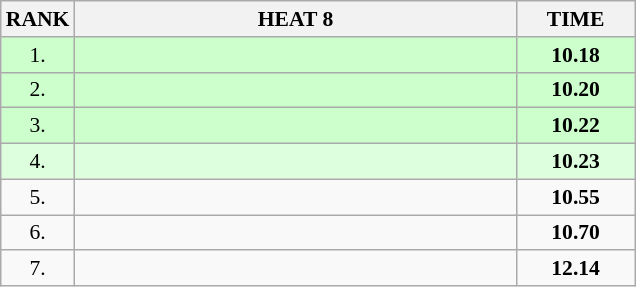<table class="wikitable" style="border-collapse: collapse; font-size: 90%;">
<tr>
<th>RANK</th>
<th style="width: 20em">HEAT 8</th>
<th style="width: 5em">TIME</th>
</tr>
<tr style="background:#ccffcc;">
<td align="center">1.</td>
<td></td>
<td align="center"><strong>10.18</strong></td>
</tr>
<tr style="background:#ccffcc;">
<td align="center">2.</td>
<td></td>
<td align="center"><strong>10.20</strong></td>
</tr>
<tr style="background:#ccffcc;">
<td align="center">3.</td>
<td></td>
<td align="center"><strong>10.22</strong></td>
</tr>
<tr style="background:#ddffdd;">
<td align="center">4.</td>
<td></td>
<td align="center"><strong>10.23</strong></td>
</tr>
<tr>
<td align="center">5.</td>
<td></td>
<td align="center"><strong>10.55</strong></td>
</tr>
<tr>
<td align="center">6.</td>
<td></td>
<td align="center"><strong>10.70</strong></td>
</tr>
<tr>
<td align="center">7.</td>
<td></td>
<td align="center"><strong>12.14</strong></td>
</tr>
</table>
